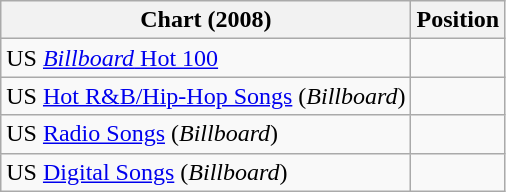<table class="wikitable sortable">
<tr>
<th>Chart (2008)</th>
<th>Position</th>
</tr>
<tr>
<td>US <a href='#'><em>Billboard</em> Hot 100</a></td>
<td></td>
</tr>
<tr>
<td>US <a href='#'>Hot R&B/Hip-Hop Songs</a> (<em>Billboard</em>)</td>
<td></td>
</tr>
<tr>
<td>US <a href='#'>Radio Songs</a> (<em>Billboard</em>)</td>
<td></td>
</tr>
<tr>
<td>US <a href='#'>Digital Songs</a> (<em>Billboard</em>)</td>
<td></td>
</tr>
</table>
